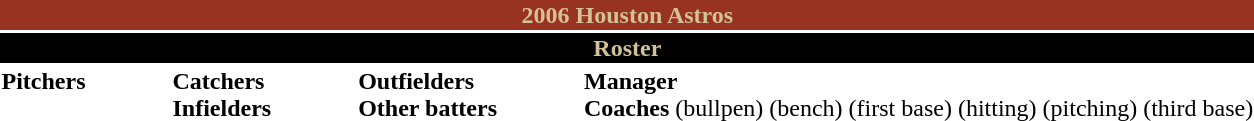<table class="toccolours" style="font-size: 100%;">
<tr>
<th colspan="10" style="background:#983222; color:#d2c295; text-align:center;">2006 Houston Astros</th>
</tr>
<tr>
<td colspan="10" style="background:#000; color:#d2c295; text-align:center;"><strong>Roster</strong></td>
</tr>
<tr>
<td valign="top"><strong>Pitchers</strong><br>

















</td>
<td width="50px"></td>
<td valign="top"><strong>Catchers</strong><br>



<strong>Infielders</strong>







</td>
<td width="50px"></td>
<td valign="top"><strong>Outfielders</strong><br>






<strong>Other batters</strong>
</td>
<td width="50px"></td>
<td valign="top"><strong>Manager</strong><br>
<strong>Coaches</strong>
(bullpen)
 (bench)
 (first base)
 (hitting)
 (pitching)
 (third base)</td>
</tr>
</table>
